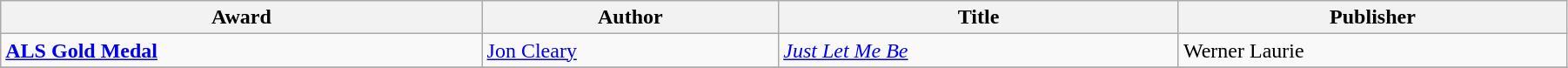<table class="wikitable" width=95%>
<tr>
<th>Award</th>
<th>Author</th>
<th>Title</th>
<th>Publisher</th>
</tr>
<tr>
<td><strong><a href='#'>ALS Gold Medal</a></strong></td>
<td><a href='#'>Jon Cleary</a></td>
<td><em><a href='#'>Just Let Me Be</a></em></td>
<td>Werner Laurie</td>
</tr>
<tr>
</tr>
</table>
